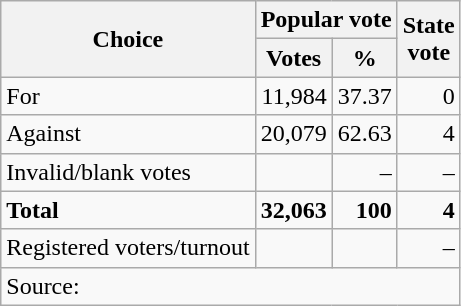<table class=wikitable style=text-align:right>
<tr>
<th rowspan=2>Choice</th>
<th colspan=2>Popular vote</th>
<th rowspan=2>State<br>vote</th>
</tr>
<tr>
<th>Votes</th>
<th>%</th>
</tr>
<tr>
<td align=left>For</td>
<td>11,984</td>
<td>37.37</td>
<td>0</td>
</tr>
<tr>
<td align=left>Against</td>
<td>20,079</td>
<td>62.63</td>
<td>4</td>
</tr>
<tr>
<td align=left>Invalid/blank votes</td>
<td></td>
<td>–</td>
<td>–</td>
</tr>
<tr>
<td align=left><strong>Total</strong></td>
<td><strong>32,063</strong></td>
<td><strong>100</strong></td>
<td><strong>4</strong></td>
</tr>
<tr>
<td align=left>Registered voters/turnout</td>
<td></td>
<td></td>
<td>–</td>
</tr>
<tr>
<td colspan=4 align=left>Source: </td>
</tr>
</table>
